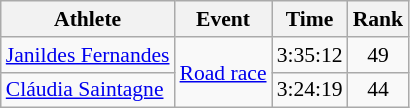<table class=wikitable style=font-size:90%;text-align:center>
<tr>
<th>Athlete</th>
<th>Event</th>
<th>Time</th>
<th>Rank</th>
</tr>
<tr>
<td align=left><a href='#'>Janildes Fernandes</a></td>
<td align=left rowspan=2><a href='#'>Road race</a></td>
<td>3:35:12</td>
<td>49</td>
</tr>
<tr>
<td align=left><a href='#'>Cláudia Saintagne</a></td>
<td>3:24:19</td>
<td>44</td>
</tr>
</table>
